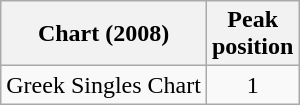<table class="wikitable">
<tr>
<th bgcolor="#ebf5ff">Chart (2008)</th>
<th bgcolor="#ebf5ff">Peak<br>position</th>
</tr>
<tr>
<td>Greek Singles Chart</td>
<td align=center>1</td>
</tr>
</table>
